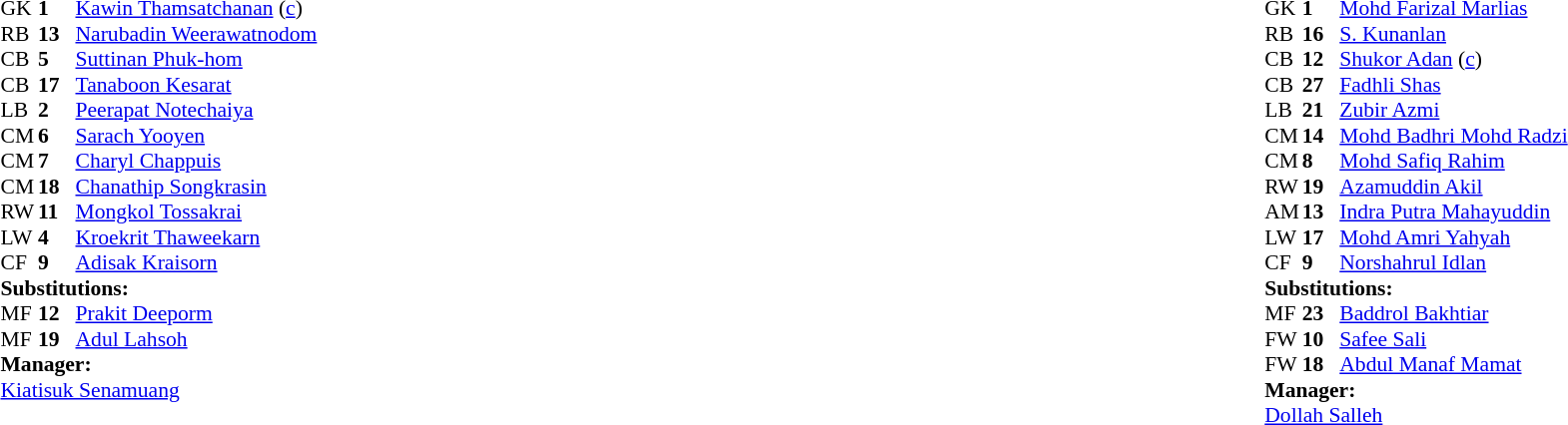<table width="100%">
<tr>
<td valign="top" width="40%"><br><table style="font-size:90%;" cellspacing="0" cellpadding="0">
<tr>
<th width="25"></th>
<th width="25"></th>
</tr>
<tr>
<td>GK</td>
<td><strong>1</strong></td>
<td><a href='#'>Kawin Thamsatchanan</a> (<a href='#'>c</a>)</td>
</tr>
<tr>
<td>RB</td>
<td><strong>13</strong></td>
<td><a href='#'>Narubadin Weerawatnodom</a></td>
</tr>
<tr>
<td>CB</td>
<td><strong>5</strong></td>
<td><a href='#'>Suttinan Phuk-hom</a></td>
</tr>
<tr>
<td>CB</td>
<td><strong>17</strong></td>
<td><a href='#'>Tanaboon Kesarat</a></td>
</tr>
<tr>
<td>LB</td>
<td><strong>2</strong></td>
<td><a href='#'>Peerapat Notechaiya</a></td>
</tr>
<tr>
<td>CM</td>
<td><strong>6</strong></td>
<td><a href='#'>Sarach Yooyen</a></td>
</tr>
<tr>
<td>CM</td>
<td><strong>7</strong></td>
<td><a href='#'>Charyl Chappuis</a></td>
</tr>
<tr>
<td>CM</td>
<td><strong>18</strong></td>
<td><a href='#'>Chanathip Songkrasin</a></td>
</tr>
<tr>
<td>RW</td>
<td><strong>11</strong></td>
<td><a href='#'>Mongkol Tossakrai</a></td>
<td></td>
<td></td>
</tr>
<tr>
<td>LW</td>
<td><strong>4</strong></td>
<td><a href='#'>Kroekrit Thaweekarn</a></td>
<td></td>
<td></td>
</tr>
<tr>
<td>CF</td>
<td><strong>9</strong></td>
<td><a href='#'>Adisak Kraisorn</a></td>
</tr>
<tr>
<td colspan=3><strong>Substitutions:</strong></td>
</tr>
<tr>
<td>MF</td>
<td><strong>12</strong></td>
<td><a href='#'>Prakit Deeporm</a></td>
<td></td>
<td></td>
</tr>
<tr>
<td>MF</td>
<td><strong>19</strong></td>
<td><a href='#'>Adul Lahsoh</a></td>
<td></td>
<td></td>
</tr>
<tr>
<td colspan=3><strong>Manager:</strong></td>
</tr>
<tr>
<td colspan=4> <a href='#'>Kiatisuk Senamuang</a></td>
</tr>
</table>
</td>
<td valign="top"></td>
<td valign="top" width="50%"><br><table style="font-size:90%;" cellspacing="0" cellpadding="0" align="center">
<tr>
<th width=25></th>
<th width=25></th>
</tr>
<tr>
<td>GK</td>
<td><strong>1</strong></td>
<td><a href='#'>Mohd Farizal Marlias</a></td>
</tr>
<tr>
<td>RB</td>
<td><strong>16</strong></td>
<td><a href='#'>S. Kunanlan</a></td>
</tr>
<tr>
<td>CB</td>
<td><strong>12</strong></td>
<td><a href='#'>Shukor Adan</a> (<a href='#'>c</a>)</td>
</tr>
<tr>
<td>CB</td>
<td><strong>27</strong></td>
<td><a href='#'>Fadhli Shas</a></td>
</tr>
<tr>
<td>LB</td>
<td><strong>21</strong></td>
<td><a href='#'>Zubir Azmi</a></td>
</tr>
<tr>
<td>CM</td>
<td><strong>14</strong></td>
<td><a href='#'>Mohd Badhri Mohd Radzi</a></td>
<td></td>
<td></td>
</tr>
<tr>
<td>CM</td>
<td><strong>8</strong></td>
<td><a href='#'>Mohd Safiq Rahim</a></td>
</tr>
<tr>
<td>RW</td>
<td><strong>19</strong></td>
<td><a href='#'>Azamuddin Akil</a></td>
</tr>
<tr>
<td>AM</td>
<td><strong>13</strong></td>
<td><a href='#'>Indra Putra Mahayuddin</a></td>
<td></td>
</tr>
<tr>
<td>LW</td>
<td><strong>17</strong></td>
<td><a href='#'>Mohd Amri Yahyah</a></td>
<td></td>
<td></td>
</tr>
<tr>
<td>CF</td>
<td><strong>9</strong></td>
<td><a href='#'>Norshahrul Idlan</a></td>
<td></td>
<td></td>
</tr>
<tr>
<td colspan=3><strong>Substitutions:</strong></td>
</tr>
<tr>
<td>MF</td>
<td><strong>23</strong></td>
<td><a href='#'>Baddrol Bakhtiar</a></td>
<td></td>
<td></td>
</tr>
<tr>
<td>FW</td>
<td><strong>10</strong></td>
<td><a href='#'>Safee Sali</a></td>
<td></td>
<td></td>
</tr>
<tr>
<td>FW</td>
<td><strong>18</strong></td>
<td><a href='#'>Abdul Manaf Mamat</a></td>
<td></td>
<td></td>
</tr>
<tr>
<td colspan=3><strong>Manager:</strong></td>
</tr>
<tr>
<td colspan=4> <a href='#'>Dollah Salleh</a></td>
</tr>
</table>
</td>
</tr>
</table>
